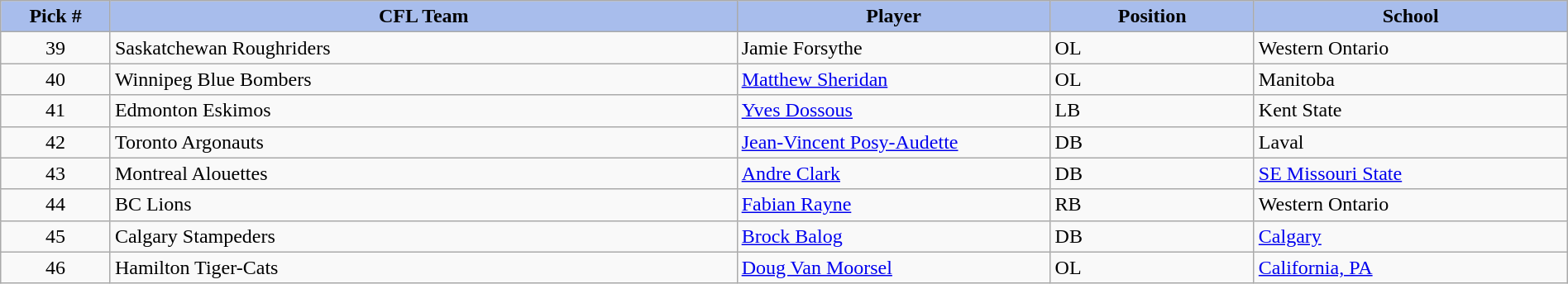<table class="wikitable" border="1" style="width: 100%">
<tr>
<th style="background:#a8bdec;" width=7%>Pick #</th>
<th width=40% style="background:#a8bdec;">CFL Team</th>
<th width=20% style="background:#a8bdec;">Player</th>
<th width=13% style="background:#a8bdec;">Position</th>
<th width=20% style="background:#a8bdec;">School</th>
</tr>
<tr>
<td align=center>39</td>
<td>Saskatchewan Roughriders</td>
<td>Jamie Forsythe</td>
<td>OL</td>
<td>Western Ontario</td>
</tr>
<tr>
<td align=center>40</td>
<td>Winnipeg Blue Bombers</td>
<td><a href='#'>Matthew Sheridan</a></td>
<td>OL</td>
<td>Manitoba</td>
</tr>
<tr>
<td align=center>41</td>
<td>Edmonton Eskimos</td>
<td><a href='#'>Yves Dossous</a></td>
<td>LB</td>
<td>Kent State</td>
</tr>
<tr>
<td align=center>42</td>
<td>Toronto Argonauts</td>
<td><a href='#'>Jean-Vincent Posy-Audette</a></td>
<td>DB</td>
<td>Laval</td>
</tr>
<tr>
<td align=center>43</td>
<td>Montreal Alouettes</td>
<td><a href='#'>Andre Clark</a></td>
<td>DB</td>
<td><a href='#'>SE Missouri State</a></td>
</tr>
<tr>
<td align=center>44</td>
<td>BC Lions</td>
<td><a href='#'>Fabian Rayne</a></td>
<td>RB</td>
<td>Western Ontario</td>
</tr>
<tr>
<td align=center>45</td>
<td>Calgary Stampeders</td>
<td><a href='#'>Brock Balog</a></td>
<td>DB</td>
<td><a href='#'>Calgary</a></td>
</tr>
<tr>
<td align=center>46</td>
<td>Hamilton Tiger-Cats</td>
<td><a href='#'>Doug Van Moorsel</a></td>
<td>OL</td>
<td><a href='#'>California, PA</a></td>
</tr>
</table>
